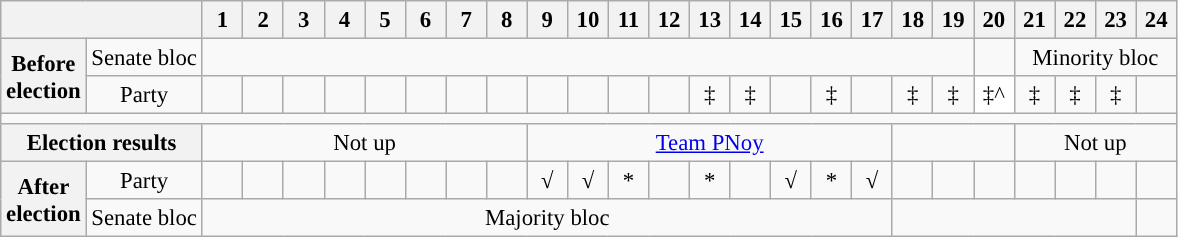<table class="wikitable" style="text-align:center; font-size:95%">
<tr>
<th colspan=2></th>
<th width=20px>1</th>
<th width=20px>2</th>
<th width=20px>3</th>
<th width=20px>4</th>
<th width=20px>5</th>
<th width=20px>6</th>
<th width=20px>7</th>
<th width=20px>8</th>
<th width=20px>9</th>
<th width=20px>10</th>
<th width=20px>11</th>
<th width=20px>12</th>
<th width=20px>13</th>
<th width=20px>14</th>
<th width=20px>15</th>
<th width=20px>16</th>
<th width=20px>17</th>
<th width=20px>18</th>
<th width=20px>19</th>
<th width=20px>20</th>
<th width=20px>21</th>
<th width=20px>22</th>
<th width=20px>23</th>
<th width=20px>24</th>
</tr>
<tr>
<th rowspan=2>Before<br>election</th>
<td>Senate bloc</td>
<td colspan=19 bgcolor=></td>
<td></td>
<td colspan=4 bgcolor=>Minority bloc</td>
</tr>
<tr>
<td>Party</td>
<td bgcolor=></td>
<td bgcolor=></td>
<td bgcolor=></td>
<td bgcolor=></td>
<td bgcolor=></td>
<td bgcolor=></td>
<td bgcolor=></td>
<td bgcolor=></td>
<td bgcolor=></td>
<td bgcolor=></td>
<td bgcolor=></td>
<td bgcolor=></td>
<td bgcolor=>‡</td>
<td bgcolor=>‡</td>
<td bgcolor=></td>
<td bgcolor=>‡</td>
<td bgcolor=></td>
<td bgcolor=>‡</td>
<td bgcolor=>‡</td>
<td bgcolor=white>‡^</td>
<td bgcolor=>‡</td>
<td bgcolor=>‡</td>
<td bgcolor=>‡</td>
<td bgcolor=></td>
</tr>
<tr>
<td colspan="26"></td>
</tr>
<tr>
<th colspan="2">Election results</th>
<td colspan="8">Not up</td>
<td colspan="9"><a href='#'>Team PNoy</a></td>
<td colspan="3"><a href='#'></a></td>
<td colspan="4">Not up</td>
</tr>
<tr>
<th rowspan="2">After<br>election</th>
<td>Party</td>
<td></td>
<td></td>
<td></td>
<td></td>
<td></td>
<td></td>
<td></td>
<td> </td>
<td>√</td>
<td>√</td>
<td>*</td>
<td></td>
<td>*</td>
<td></td>
<td>√</td>
<td>*</td>
<td>√</td>
<td></td>
<td></td>
<td></td>
<td></td>
<td></td>
<td></td>
<td></td>
</tr>
<tr>
<td>Senate bloc</td>
<td colspan="17">Majority bloc</td>
<td colspan="6"></td>
</tr>
</table>
